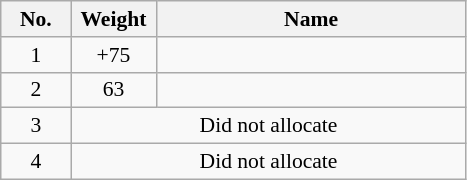<table class="wikitable" style="text-align:center; font-size:90%">
<tr>
<th width=40>No.</th>
<th width=50>Weight</th>
<th width=200>Name</th>
</tr>
<tr>
<td>1</td>
<td>+75</td>
<td align=left></td>
</tr>
<tr>
<td>2</td>
<td>63</td>
<td align=left></td>
</tr>
<tr>
<td>3</td>
<td colspan="2" align="center">Did not allocate</td>
</tr>
<tr>
<td>4</td>
<td colspan="2" align="center">Did not allocate</td>
</tr>
</table>
